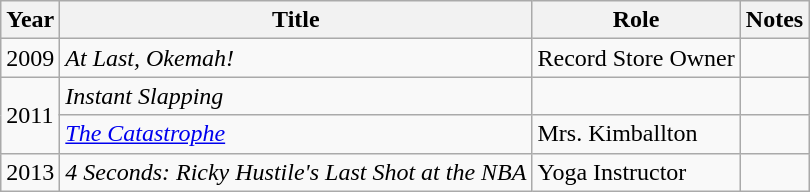<table class="wikitable">
<tr>
<th>Year</th>
<th>Title</th>
<th>Role</th>
<th>Notes</th>
</tr>
<tr>
<td>2009</td>
<td><em>At Last, Okemah!</em></td>
<td>Record Store Owner</td>
<td></td>
</tr>
<tr>
<td rowspan="2">2011</td>
<td><em>Instant Slapping</em></td>
<td></td>
<td></td>
</tr>
<tr>
<td><em><a href='#'>The Catastrophe</a></em></td>
<td>Mrs. Kimballton</td>
<td></td>
</tr>
<tr>
<td>2013</td>
<td><em>4 Seconds: Ricky Hustile's Last Shot at the NBA</em></td>
<td>Yoga Instructor</td>
<td></td>
</tr>
</table>
